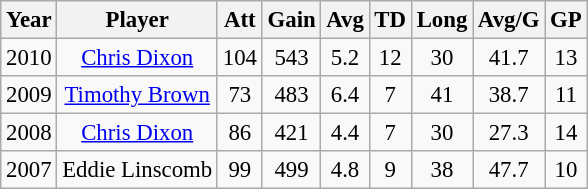<table class="wikitable" style="font-size: 95%; text-align:center;">
<tr>
<th>Year</th>
<th>Player</th>
<th>Att</th>
<th>Gain</th>
<th>Avg</th>
<th>TD</th>
<th>Long</th>
<th>Avg/G</th>
<th>GP</th>
</tr>
<tr>
<td>2010</td>
<td><a href='#'>Chris Dixon</a></td>
<td>104</td>
<td>543</td>
<td>5.2</td>
<td>12</td>
<td>30</td>
<td>41.7</td>
<td>13</td>
</tr>
<tr>
<td>2009</td>
<td><a href='#'>Timothy Brown</a></td>
<td>73</td>
<td>483</td>
<td>6.4</td>
<td>7</td>
<td>41</td>
<td>38.7</td>
<td>11</td>
</tr>
<tr>
<td>2008</td>
<td><a href='#'>Chris Dixon</a></td>
<td>86</td>
<td>421</td>
<td>4.4</td>
<td>7</td>
<td>30</td>
<td>27.3</td>
<td>14</td>
</tr>
<tr>
<td>2007</td>
<td>Eddie Linscomb</td>
<td>99</td>
<td>499</td>
<td>4.8</td>
<td>9</td>
<td>38</td>
<td>47.7</td>
<td>10</td>
</tr>
</table>
